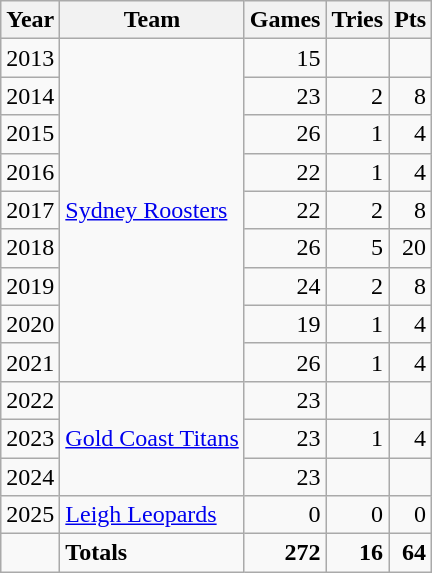<table class="wikitable">
<tr>
<th>Year</th>
<th>Team</th>
<th>Games</th>
<th>Tries</th>
<th>Pts</th>
</tr>
<tr>
<td align=center>2013</td>
<td rowspan="9"> <a href='#'>Sydney Roosters</a></td>
<td align=right>15</td>
<td align=right></td>
<td align=right></td>
</tr>
<tr>
<td align=center>2014</td>
<td align=right>23</td>
<td align=right>2</td>
<td align=right>8</td>
</tr>
<tr>
<td align=center>2015</td>
<td align=right>26</td>
<td align=right>1</td>
<td align=right>4</td>
</tr>
<tr>
<td align=center>2016</td>
<td align=right>22</td>
<td align=right>1</td>
<td align=right>4</td>
</tr>
<tr>
<td align=center>2017</td>
<td align=right>22</td>
<td align=right>2</td>
<td align=right>8</td>
</tr>
<tr>
<td align=center>2018</td>
<td align=right>26</td>
<td align=right>5</td>
<td align=right>20</td>
</tr>
<tr>
<td align=center>2019</td>
<td align=right>24</td>
<td align=right>2</td>
<td align=right>8</td>
</tr>
<tr>
<td align=center>2020</td>
<td align=right>19</td>
<td align=right>1</td>
<td align=right>4</td>
</tr>
<tr>
<td align=center>2021</td>
<td align=right>26</td>
<td align=right>1</td>
<td align=right>4</td>
</tr>
<tr>
<td align=center>2022</td>
<td rowspan="3"> <a href='#'>Gold Coast Titans</a></td>
<td align=right>23</td>
<td align=right></td>
<td align=right></td>
</tr>
<tr>
<td align=center>2023</td>
<td align=right>23</td>
<td align=right>1</td>
<td align=right>4</td>
</tr>
<tr>
<td align=center>2024</td>
<td align=right>23</td>
<td align=right></td>
<td align=right></td>
</tr>
<tr>
<td align=center>2025</td>
<td align=left> <a href='#'>Leigh Leopards</a></td>
<td align=right>0</td>
<td align=right>0</td>
<td align=right>0</td>
</tr>
<tr>
<td></td>
<td align=left><strong>Totals</strong></td>
<td align=right><strong>272</strong></td>
<td align=right><strong>16</strong></td>
<td align=right><strong>64</strong></td>
</tr>
</table>
